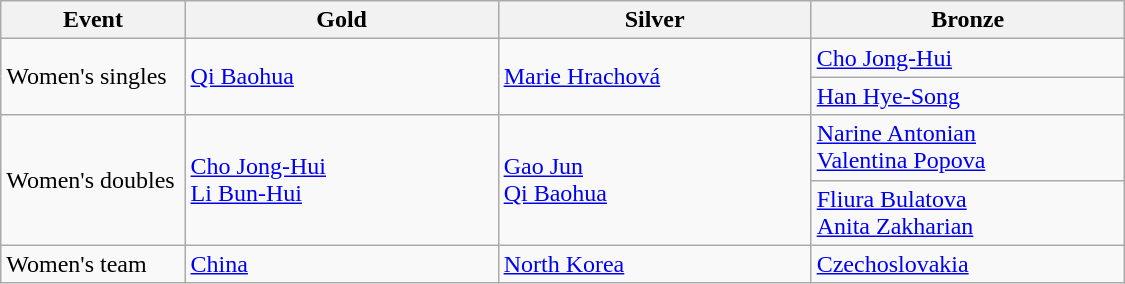<table class="wikitable" style="text-align:left; width:750px;">
<tr>
<th width="100">Event</th>
<th width="175">Gold</th>
<th width="175">Silver</th>
<th width="175">Bronze</th>
</tr>
<tr>
<td rowspan=2>Women's singles</td>
<td rowspan=2> <a href='#'>Qi Baohua</a></td>
<td rowspan=2> <a href='#'>Marie Hrachová</a></td>
<td> <a href='#'>Cho Jong-Hui</a></td>
</tr>
<tr>
<td> <a href='#'>Han Hye-Song</a></td>
</tr>
<tr>
<td rowspan=2>Women's doubles</td>
<td rowspan=2> <a href='#'>Cho Jong-Hui</a><br> <a href='#'>Li Bun-Hui</a></td>
<td rowspan=2> <a href='#'>Gao Jun</a><br> <a href='#'>Qi Baohua</a></td>
<td> <a href='#'>Narine Antonian</a><br> <a href='#'>Valentina Popova</a></td>
</tr>
<tr>
<td> <a href='#'>Fliura Bulatova</a><br> <a href='#'>Anita Zakharian</a></td>
</tr>
<tr>
<td>Women's team</td>
<td> <a href='#'>China</a></td>
<td> <a href='#'>North Korea</a></td>
<td> <a href='#'>Czechoslovakia</a></td>
</tr>
</table>
